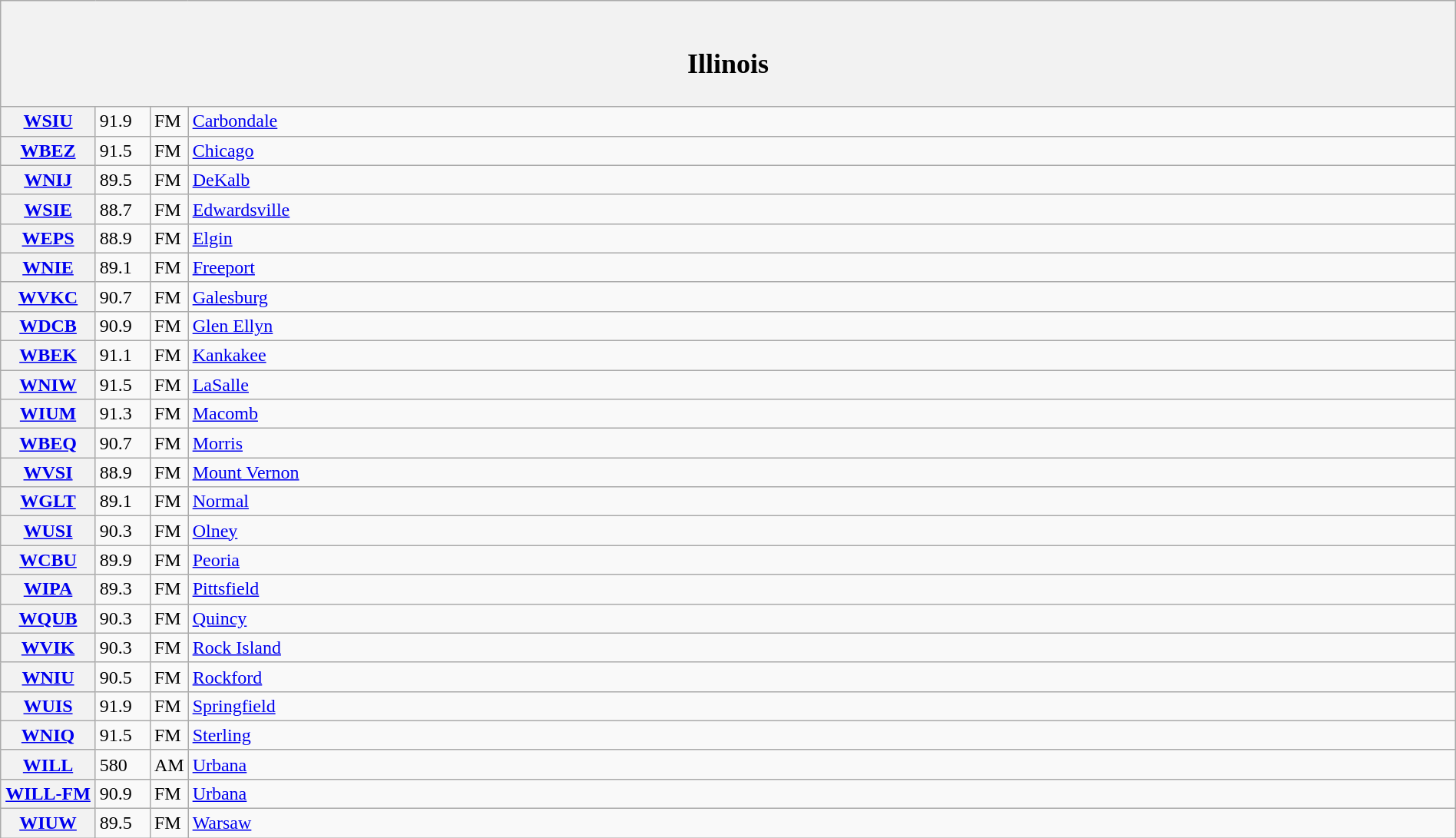<table class="wikitable mw-collapsible" style="width:100%">
<tr>
<th scope="col" colspan="4"><br><h2>Illinois</h2></th>
</tr>
<tr>
<th scope="row" style="width: 75px;"><a href='#'>WSIU</a></th>
<td style="width: 40px;">91.9</td>
<td style="width: 21px;">FM</td>
<td><a href='#'>Carbondale</a></td>
</tr>
<tr>
<th scope="row"><a href='#'>WBEZ</a></th>
<td>91.5</td>
<td>FM</td>
<td><a href='#'>Chicago</a></td>
</tr>
<tr>
<th scope="row"><a href='#'>WNIJ</a></th>
<td>89.5</td>
<td>FM</td>
<td><a href='#'>DeKalb</a></td>
</tr>
<tr>
<th scope="row"><a href='#'>WSIE</a></th>
<td>88.7</td>
<td>FM</td>
<td><a href='#'>Edwardsville</a></td>
</tr>
<tr>
<th scope="row"><a href='#'>WEPS</a></th>
<td>88.9</td>
<td>FM</td>
<td><a href='#'>Elgin</a></td>
</tr>
<tr>
<th scope="row"><a href='#'>WNIE</a></th>
<td>89.1</td>
<td>FM</td>
<td><a href='#'>Freeport</a></td>
</tr>
<tr>
<th scope="row"><a href='#'>WVKC</a></th>
<td>90.7</td>
<td>FM</td>
<td><a href='#'>Galesburg</a></td>
</tr>
<tr>
<th scope="row"><a href='#'>WDCB</a></th>
<td>90.9</td>
<td>FM</td>
<td><a href='#'>Glen Ellyn</a></td>
</tr>
<tr>
<th scope="row"><a href='#'>WBEK</a></th>
<td>91.1</td>
<td>FM</td>
<td><a href='#'>Kankakee</a></td>
</tr>
<tr>
<th scope="row"><a href='#'>WNIW</a></th>
<td>91.5</td>
<td>FM</td>
<td><a href='#'>LaSalle</a></td>
</tr>
<tr>
<th scope="row"><a href='#'>WIUM</a></th>
<td>91.3</td>
<td>FM</td>
<td><a href='#'>Macomb</a></td>
</tr>
<tr>
<th scope="row"><a href='#'>WBEQ</a></th>
<td>90.7</td>
<td>FM</td>
<td><a href='#'>Morris</a></td>
</tr>
<tr>
<th scope="row"><a href='#'>WVSI</a></th>
<td>88.9</td>
<td>FM</td>
<td><a href='#'>Mount Vernon</a></td>
</tr>
<tr>
<th scope="row"><a href='#'>WGLT</a></th>
<td>89.1</td>
<td>FM</td>
<td><a href='#'>Normal</a></td>
</tr>
<tr>
<th scope="row"><a href='#'>WUSI</a></th>
<td>90.3</td>
<td>FM</td>
<td><a href='#'>Olney</a></td>
</tr>
<tr>
<th scope="row"><a href='#'>WCBU</a></th>
<td>89.9</td>
<td>FM</td>
<td><a href='#'>Peoria</a></td>
</tr>
<tr>
<th scope="row"><a href='#'>WIPA</a></th>
<td>89.3</td>
<td>FM</td>
<td><a href='#'>Pittsfield</a></td>
</tr>
<tr>
<th scope="row"><a href='#'>WQUB</a></th>
<td>90.3</td>
<td>FM</td>
<td><a href='#'>Quincy</a></td>
</tr>
<tr>
<th scope="row"><a href='#'>WVIK</a></th>
<td>90.3</td>
<td>FM</td>
<td><a href='#'>Rock Island</a></td>
</tr>
<tr>
<th scope="row"><a href='#'>WNIU</a></th>
<td>90.5</td>
<td>FM</td>
<td><a href='#'>Rockford</a></td>
</tr>
<tr>
<th scope="row"><a href='#'>WUIS</a></th>
<td>91.9</td>
<td>FM</td>
<td><a href='#'>Springfield</a></td>
</tr>
<tr>
<th scope="row"><a href='#'>WNIQ</a></th>
<td>91.5</td>
<td>FM</td>
<td><a href='#'>Sterling</a></td>
</tr>
<tr>
<th scope="row"><a href='#'>WILL</a></th>
<td>580</td>
<td>AM</td>
<td><a href='#'>Urbana</a></td>
</tr>
<tr>
<th scope="row"><a href='#'>WILL-FM</a></th>
<td>90.9</td>
<td>FM</td>
<td><a href='#'>Urbana</a></td>
</tr>
<tr>
<th scope="row"><a href='#'>WIUW</a></th>
<td>89.5</td>
<td>FM</td>
<td><a href='#'>Warsaw</a></td>
</tr>
</table>
